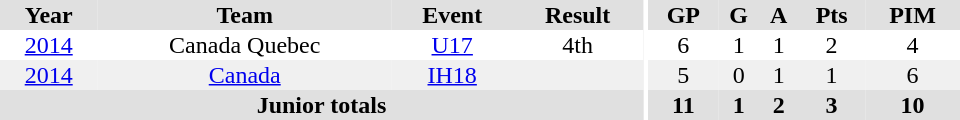<table border="0" cellpadding="1" cellspacing="0" ID="Table3" style="text-align:center; width:40em">
<tr ALIGN="center" bgcolor="#e0e0e0">
<th>Year</th>
<th>Team</th>
<th>Event</th>
<th>Result</th>
<th rowspan="99" bgcolor="#ffffff"></th>
<th>GP</th>
<th>G</th>
<th>A</th>
<th>Pts</th>
<th>PIM</th>
</tr>
<tr>
<td><a href='#'>2014</a></td>
<td>Canada Quebec</td>
<td><a href='#'>U17</a></td>
<td>4th</td>
<td>6</td>
<td>1</td>
<td>1</td>
<td>2</td>
<td>4</td>
</tr>
<tr bgcolor="#f0f0f0">
<td><a href='#'>2014</a></td>
<td><a href='#'>Canada</a></td>
<td><a href='#'>IH18</a></td>
<td></td>
<td>5</td>
<td>0</td>
<td>1</td>
<td>1</td>
<td>6</td>
</tr>
<tr bgcolor="#e0e0e0">
<th colspan="4">Junior totals</th>
<th>11</th>
<th>1</th>
<th>2</th>
<th>3</th>
<th>10</th>
</tr>
</table>
